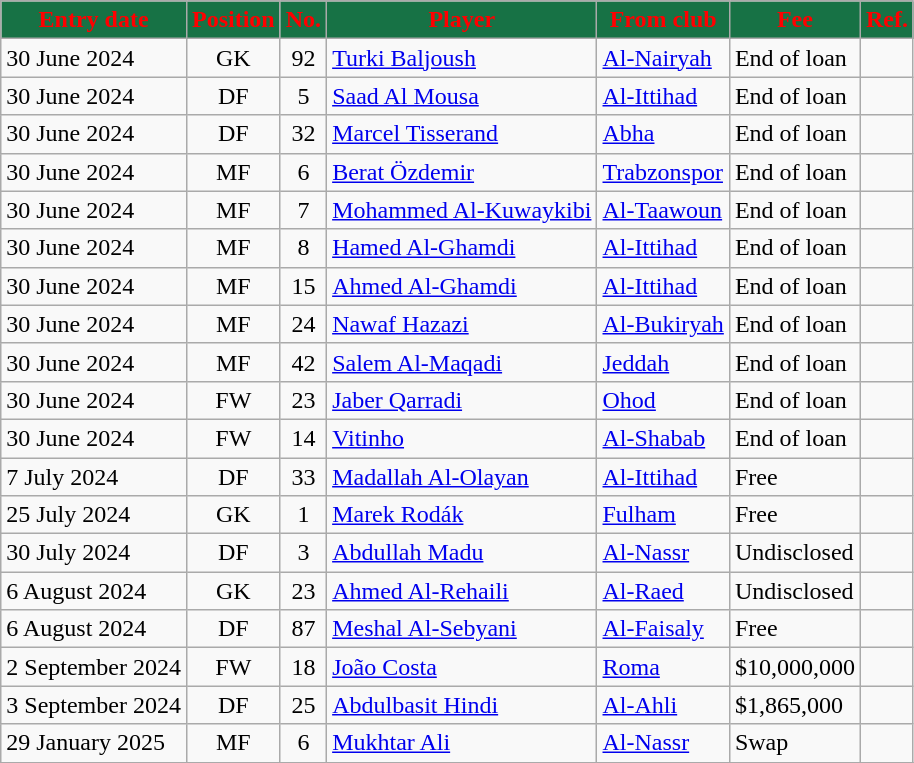<table class="wikitable sortable">
<tr>
<th style="background:#177245; color:red;"><strong>Entry date</strong></th>
<th style="background:#177245; color:red;"><strong>Position</strong></th>
<th style="background:#177245; color:red;"><strong>No.</strong></th>
<th style="background:#177245; color:red;"><strong>Player</strong></th>
<th style="background:#177245; color:red;"><strong>From club</strong></th>
<th style="background:#177245; color:red;"><strong>Fee</strong></th>
<th style="background:#177245; color:red;"><strong>Ref.</strong></th>
</tr>
<tr>
<td>30 June 2024</td>
<td style="text-align:center;">GK</td>
<td style="text-align:center;">92</td>
<td style="text-align:left;"> <a href='#'>Turki Baljoush</a></td>
<td style="text-align:left;"> <a href='#'>Al-Nairyah</a></td>
<td>End of loan</td>
<td></td>
</tr>
<tr>
<td>30 June 2024</td>
<td style="text-align:center;">DF</td>
<td style="text-align:center;">5</td>
<td style="text-align:left;"> <a href='#'>Saad Al Mousa</a></td>
<td style="text-align:left;"> <a href='#'>Al-Ittihad</a></td>
<td>End of loan</td>
<td></td>
</tr>
<tr>
<td>30 June 2024</td>
<td style="text-align:center;">DF</td>
<td style="text-align:center;">32</td>
<td style="text-align:left;"> <a href='#'>Marcel Tisserand</a></td>
<td style="text-align:left;"> <a href='#'>Abha</a></td>
<td>End of loan</td>
<td></td>
</tr>
<tr>
<td>30 June 2024</td>
<td style="text-align:center;">MF</td>
<td style="text-align:center;">6</td>
<td style="text-align:left;"> <a href='#'>Berat Özdemir</a></td>
<td style="text-align:left;"> <a href='#'>Trabzonspor</a></td>
<td>End of loan</td>
<td></td>
</tr>
<tr>
<td>30 June 2024</td>
<td style="text-align:center;">MF</td>
<td style="text-align:center;">7</td>
<td style="text-align:left;"> <a href='#'>Mohammed Al-Kuwaykibi</a></td>
<td style="text-align:left;"> <a href='#'>Al-Taawoun</a></td>
<td>End of loan</td>
<td></td>
</tr>
<tr>
<td>30 June 2024</td>
<td style="text-align:center;">MF</td>
<td style="text-align:center;">8</td>
<td style="text-align:left;"> <a href='#'>Hamed Al-Ghamdi</a></td>
<td style="text-align:left;"> <a href='#'>Al-Ittihad</a></td>
<td>End of loan</td>
<td></td>
</tr>
<tr>
<td>30 June 2024</td>
<td style="text-align:center;">MF</td>
<td style="text-align:center;">15</td>
<td style="text-align:left;"> <a href='#'>Ahmed Al-Ghamdi</a></td>
<td style="text-align:left;"> <a href='#'>Al-Ittihad</a></td>
<td>End of loan</td>
<td></td>
</tr>
<tr>
<td>30 June 2024</td>
<td style="text-align:center;">MF</td>
<td style="text-align:center;">24</td>
<td style="text-align:left;"> <a href='#'>Nawaf Hazazi</a></td>
<td style="text-align:left;"> <a href='#'>Al-Bukiryah</a></td>
<td>End of loan</td>
<td></td>
</tr>
<tr>
<td>30 June 2024</td>
<td style="text-align:center;">MF</td>
<td style="text-align:center;">42</td>
<td style="text-align:left;"> <a href='#'>Salem Al-Maqadi</a></td>
<td style="text-align:left;"> <a href='#'>Jeddah</a></td>
<td>End of loan</td>
<td></td>
</tr>
<tr>
<td>30 June 2024</td>
<td style="text-align:center;">FW</td>
<td style="text-align:center;">23</td>
<td style="text-align:left;"> <a href='#'>Jaber Qarradi</a></td>
<td style="text-align:left;"> <a href='#'>Ohod</a></td>
<td>End of loan</td>
<td></td>
</tr>
<tr>
<td>30 June 2024</td>
<td style="text-align:center;">FW</td>
<td style="text-align:center;">14</td>
<td style="text-align:left;"> <a href='#'>Vitinho</a></td>
<td style="text-align:left;"> <a href='#'>Al-Shabab</a></td>
<td>End of loan</td>
<td></td>
</tr>
<tr>
<td>7 July 2024</td>
<td style="text-align:center;">DF</td>
<td style="text-align:center;">33</td>
<td style="text-align:left;"> <a href='#'>Madallah Al-Olayan</a></td>
<td style="text-align:left;"> <a href='#'>Al-Ittihad</a></td>
<td>Free</td>
<td></td>
</tr>
<tr>
<td>25 July 2024</td>
<td style="text-align:center;">GK</td>
<td style="text-align:center;">1</td>
<td style="text-align:left;"> <a href='#'>Marek Rodák</a></td>
<td style="text-align:left;"> <a href='#'>Fulham</a></td>
<td>Free</td>
<td></td>
</tr>
<tr>
<td>30 July 2024</td>
<td style="text-align:center;">DF</td>
<td style="text-align:center;">3</td>
<td style="text-align:left;"> <a href='#'>Abdullah Madu</a></td>
<td style="text-align:left;"> <a href='#'>Al-Nassr</a></td>
<td>Undisclosed</td>
<td></td>
</tr>
<tr>
<td>6 August 2024</td>
<td style="text-align:center;">GK</td>
<td style="text-align:center;">23</td>
<td style="text-align:left;"> <a href='#'>Ahmed Al-Rehaili</a></td>
<td style="text-align:left;"> <a href='#'>Al-Raed</a></td>
<td>Undisclosed</td>
<td></td>
</tr>
<tr>
<td>6 August 2024</td>
<td style="text-align:center;">DF</td>
<td style="text-align:center;">87</td>
<td style="text-align:left;"> <a href='#'>Meshal Al-Sebyani</a></td>
<td style="text-align:left;"> <a href='#'>Al-Faisaly</a></td>
<td>Free</td>
<td></td>
</tr>
<tr>
<td>2 September 2024</td>
<td style="text-align:center;">FW</td>
<td style="text-align:center;">18</td>
<td style="text-align:left;"> <a href='#'>João Costa</a></td>
<td style="text-align:left;"> <a href='#'>Roma</a></td>
<td>$10,000,000</td>
<td></td>
</tr>
<tr>
<td>3 September 2024</td>
<td style="text-align:center;">DF</td>
<td style="text-align:center;">25</td>
<td style="text-align:left;"> <a href='#'>Abdulbasit Hindi</a></td>
<td style="text-align:left;"> <a href='#'>Al-Ahli</a></td>
<td>$1,865,000</td>
<td></td>
</tr>
<tr>
<td>29 January 2025</td>
<td style="text-align:center;">MF</td>
<td style="text-align:center;">6</td>
<td style="text-align:left;"> <a href='#'>Mukhtar Ali</a></td>
<td style="text-align:left;"> <a href='#'>Al-Nassr</a></td>
<td>Swap</td>
<td></td>
</tr>
<tr>
</tr>
</table>
